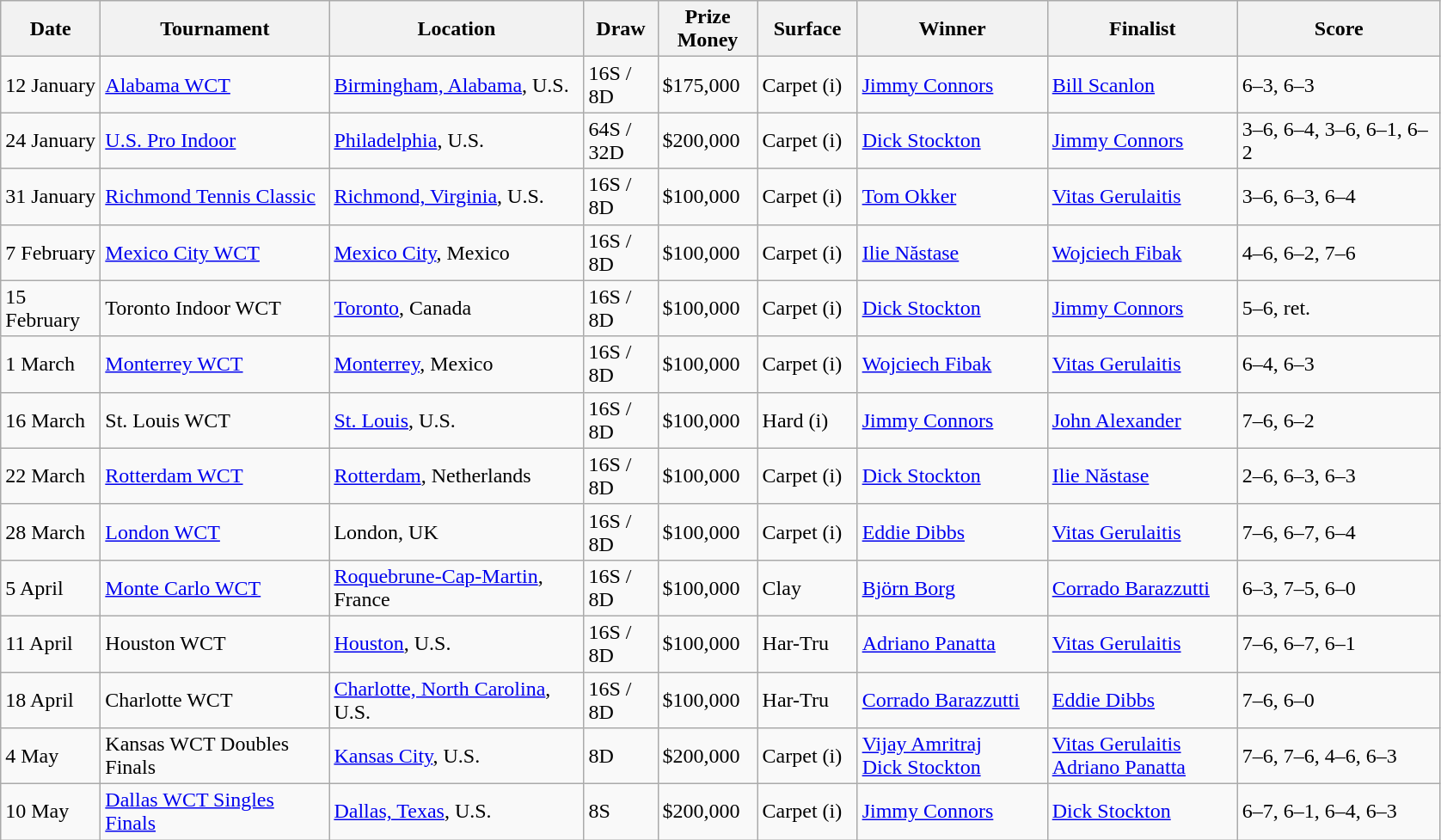<table class="sortable wikitable">
<tr>
<th width=70>Date</th>
<th width=170>Tournament</th>
<th width=190>Location</th>
<th width=50>Draw</th>
<th width=70>Prize Money</th>
<th width=70>Surface</th>
<th width=140>Winner</th>
<th width=140>Finalist</th>
<th width=150 class="unsortable">Score</th>
</tr>
<tr>
<td>12 January</td>
<td><a href='#'>Alabama WCT</a></td>
<td><a href='#'>Birmingham, Alabama</a>, U.S.</td>
<td>16S / 8D</td>
<td>$175,000</td>
<td>Carpet (i)</td>
<td> <a href='#'>Jimmy Connors</a></td>
<td> <a href='#'>Bill Scanlon</a></td>
<td>6–3, 6–3</td>
</tr>
<tr>
<td>24 January</td>
<td><a href='#'>U.S. Pro Indoor</a></td>
<td><a href='#'>Philadelphia</a>, U.S.</td>
<td>64S / 32D</td>
<td>$200,000</td>
<td>Carpet (i)</td>
<td> <a href='#'>Dick Stockton</a></td>
<td> <a href='#'>Jimmy Connors</a></td>
<td>3–6, 6–4, 3–6, 6–1, 6–2</td>
</tr>
<tr>
<td>31 January</td>
<td><a href='#'>Richmond Tennis Classic</a></td>
<td><a href='#'>Richmond, Virginia</a>, U.S.</td>
<td>16S / 8D</td>
<td>$100,000</td>
<td>Carpet (i)</td>
<td> <a href='#'>Tom Okker</a></td>
<td> <a href='#'>Vitas Gerulaitis</a></td>
<td>3–6, 6–3, 6–4</td>
</tr>
<tr>
<td>7 February</td>
<td><a href='#'>Mexico City WCT</a></td>
<td><a href='#'>Mexico City</a>, Mexico</td>
<td>16S / 8D</td>
<td>$100,000</td>
<td>Carpet (i)</td>
<td> <a href='#'>Ilie Năstase</a></td>
<td> <a href='#'>Wojciech Fibak</a></td>
<td>4–6, 6–2, 7–6</td>
</tr>
<tr>
<td>15 February</td>
<td>Toronto Indoor WCT</td>
<td><a href='#'>Toronto</a>, Canada</td>
<td>16S / 8D</td>
<td>$100,000</td>
<td>Carpet (i)</td>
<td> <a href='#'>Dick Stockton</a></td>
<td> <a href='#'>Jimmy Connors</a></td>
<td>5–6, ret.</td>
</tr>
<tr>
<td>1 March</td>
<td><a href='#'>Monterrey WCT</a></td>
<td><a href='#'>Monterrey</a>, Mexico</td>
<td>16S / 8D</td>
<td>$100,000</td>
<td>Carpet (i)</td>
<td> <a href='#'>Wojciech Fibak</a></td>
<td> <a href='#'>Vitas Gerulaitis</a></td>
<td>6–4, 6–3</td>
</tr>
<tr>
<td>16 March</td>
<td>St. Louis WCT</td>
<td><a href='#'>St. Louis</a>, U.S.</td>
<td>16S / 8D</td>
<td>$100,000</td>
<td>Hard (i)</td>
<td> <a href='#'>Jimmy Connors</a></td>
<td> <a href='#'>John Alexander</a></td>
<td>7–6, 6–2</td>
</tr>
<tr>
<td>22 March</td>
<td><a href='#'>Rotterdam WCT</a></td>
<td><a href='#'>Rotterdam</a>, Netherlands</td>
<td>16S / 8D</td>
<td>$100,000</td>
<td>Carpet (i)</td>
<td> <a href='#'>Dick Stockton</a></td>
<td> <a href='#'>Ilie Năstase</a></td>
<td>2–6, 6–3, 6–3</td>
</tr>
<tr>
<td>28 March</td>
<td><a href='#'>London WCT</a></td>
<td>London, UK</td>
<td>16S / 8D</td>
<td>$100,000</td>
<td>Carpet (i)</td>
<td> <a href='#'>Eddie Dibbs</a></td>
<td> <a href='#'>Vitas Gerulaitis</a></td>
<td>7–6, 6–7, 6–4</td>
</tr>
<tr>
<td>5 April</td>
<td><a href='#'>Monte Carlo WCT</a></td>
<td><a href='#'>Roquebrune-Cap-Martin</a>, France</td>
<td>16S / 8D</td>
<td>$100,000</td>
<td>Clay</td>
<td> <a href='#'>Björn Borg</a></td>
<td> <a href='#'>Corrado Barazzutti</a></td>
<td>6–3, 7–5, 6–0</td>
</tr>
<tr>
<td>11 April</td>
<td>Houston WCT</td>
<td><a href='#'>Houston</a>, U.S.</td>
<td>16S / 8D</td>
<td>$100,000</td>
<td>Har-Tru</td>
<td> <a href='#'>Adriano Panatta</a></td>
<td> <a href='#'>Vitas Gerulaitis</a></td>
<td>7–6, 6–7, 6–1</td>
</tr>
<tr>
<td>18 April</td>
<td>Charlotte WCT</td>
<td><a href='#'>Charlotte, North Carolina</a>, U.S.</td>
<td>16S / 8D</td>
<td>$100,000</td>
<td>Har-Tru</td>
<td> <a href='#'>Corrado Barazzutti</a></td>
<td> <a href='#'>Eddie Dibbs</a></td>
<td>7–6, 6–0</td>
</tr>
<tr>
<td>4 May</td>
<td>Kansas WCT Doubles Finals</td>
<td><a href='#'>Kansas City</a>, U.S.</td>
<td>8D</td>
<td>$200,000</td>
<td>Carpet (i)</td>
<td> <a href='#'>Vijay Amritraj</a> <br>  <a href='#'>Dick Stockton</a></td>
<td> <a href='#'>Vitas Gerulaitis</a> <br>  <a href='#'>Adriano Panatta</a></td>
<td>7–6, 7–6, 4–6, 6–3</td>
</tr>
<tr>
<td>10 May</td>
<td><a href='#'>Dallas WCT Singles Finals</a></td>
<td><a href='#'>Dallas, Texas</a>, U.S.</td>
<td>8S</td>
<td>$200,000</td>
<td>Carpet (i)</td>
<td> <a href='#'>Jimmy Connors</a></td>
<td> <a href='#'>Dick Stockton</a></td>
<td>6–7, 6–1, 6–4, 6–3</td>
</tr>
</table>
